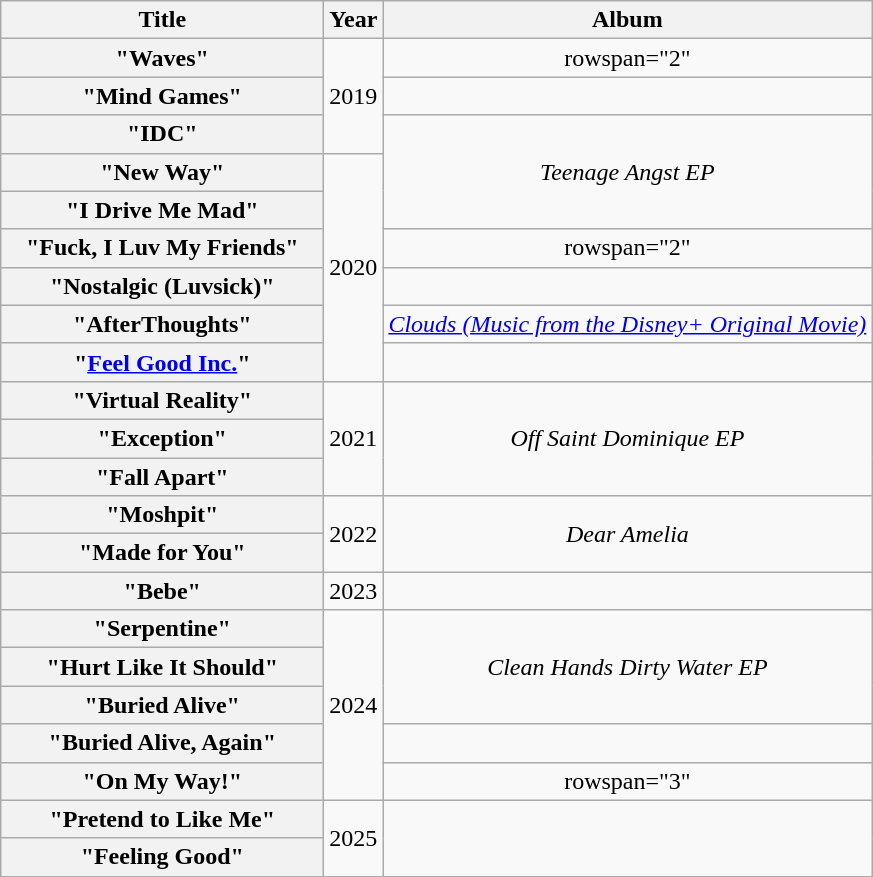<table class="wikitable plainrowheaders" style="text-align:center;">
<tr>
<th scope="col" rowspan="1" style="width:13em;">Title</th>
<th scope="col" rowspan="1">Year</th>
<th scope="col" rowspan="1">Album</th>
</tr>
<tr>
<th scope="row">"Waves"</th>
<td rowspan="3">2019</td>
<td>rowspan="2" </td>
</tr>
<tr>
<th scope="row">"Mind Games"</th>
</tr>
<tr>
<th scope="row">"IDC"</th>
<td rowspan="3"><em>Teenage Angst EP</em></td>
</tr>
<tr>
<th scope="row">"New Way"</th>
<td rowspan="6">2020</td>
</tr>
<tr>
<th scope="row">"I Drive Me Mad"</th>
</tr>
<tr>
<th scope="row">"Fuck, I Luv My Friends"</th>
<td>rowspan="2" </td>
</tr>
<tr>
<th scope="row">"Nostalgic (Luvsick)"</th>
</tr>
<tr>
<th scope="row">"AfterThoughts"</th>
<td><em><a href='#'>Clouds (Music from the Disney+ Original Movie)</a></em></td>
</tr>
<tr>
<th scope="row">"<a href='#'>Feel Good Inc.</a>"<br></th>
<td></td>
</tr>
<tr>
<th scope="row">"Virtual Reality"</th>
<td rowspan="3">2021</td>
<td rowspan="3"><em>Off Saint Dominique EP</em></td>
</tr>
<tr>
<th scope="row">"Exception"</th>
</tr>
<tr>
<th scope="row">"Fall Apart"<br></th>
</tr>
<tr>
<th scope="row">"Moshpit"</th>
<td rowspan="2">2022</td>
<td rowspan="2"><em>Dear Amelia</em></td>
</tr>
<tr>
<th scope="row">"Made for You"</th>
</tr>
<tr>
<th scope="row">"Bebe"</th>
<td>2023</td>
<td></td>
</tr>
<tr>
<th scope="row">"Serpentine"</th>
<td rowspan="5">2024</td>
<td rowspan="3"><em>Clean Hands Dirty Water EP</em></td>
</tr>
<tr>
<th scope="row">"Hurt Like It Should"</th>
</tr>
<tr>
<th scope="row">"Buried Alive"<br></th>
</tr>
<tr>
<th scope="row">"Buried Alive, Again"<br></th>
<td></td>
</tr>
<tr>
<th scope="row">"On My Way!"</th>
<td>rowspan="3" </td>
</tr>
<tr>
<th scope="row">"Pretend to Like Me"</th>
<td rowspan="2">2025</td>
</tr>
<tr>
<th scope="row">"Feeling Good"</th>
</tr>
</table>
